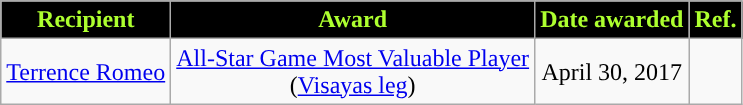<table class="wikitable sortable sortable" style="text-align: center">
<tr>
<th style="background:#000000; color:#ADFF2F; ">Recipient</th>
<th style="background:#000000; color:#ADFF2F; ">Award</th>
<th style="background:#000000; color:#ADFF2F; ">Date awarded</th>
<th style="background:#000000; color:#ADFF2F; ">Ref.</th>
</tr>
<tr>
<td><a href='#'>Terrence Romeo</a></td>
<td><a href='#'>All-Star Game Most Valuable Player</a><br>(<a href='#'>Visayas leg</a>)</td>
<td>April 30, 2017</td>
<td align=center></td>
</tr>
</table>
